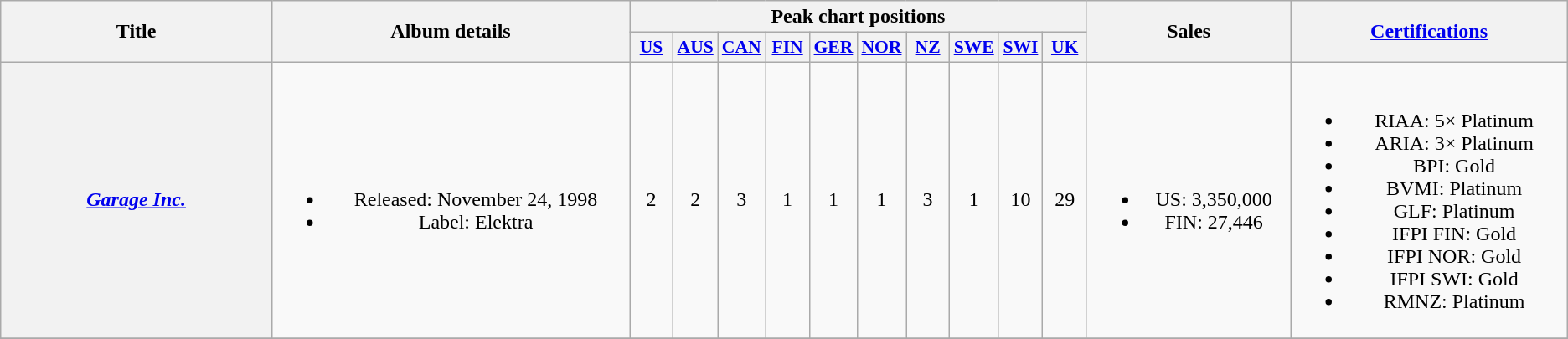<table class="wikitable plainrowheaders" style="text-align:center;" border="1">
<tr>
<th scope="col" rowspan="2" style="width:14em;">Title</th>
<th scope="col" rowspan="2" style="width:18em;">Album details</th>
<th scope="col" colspan="10">Peak chart positions</th>
<th scope="col" rowspan="2" style="width:10em;">Sales</th>
<th scope="col" rowspan="2" style="width:14em;"><a href='#'>Certifications</a></th>
</tr>
<tr>
<th scope="col" style="width:2em;font-size:90%;"><a href='#'>US</a><br></th>
<th scope="col" style="width:2em;font-size:90%;"><a href='#'>AUS</a><br></th>
<th scope="col" style="width:2em;font-size:90%;"><a href='#'>CAN</a><br></th>
<th scope="col" style="width:2em;font-size:90%;"><a href='#'>FIN</a><br></th>
<th scope="col" style="width:2em;font-size:90%;"><a href='#'>GER</a><br></th>
<th scope="col" style="width:2em;font-size:90%;"><a href='#'>NOR</a><br></th>
<th scope="col" style="width:2em;font-size:90%;"><a href='#'>NZ</a><br></th>
<th scope="col" style="width:2em;font-size:90%;"><a href='#'>SWE</a><br></th>
<th scope="col" style="width:2em;font-size:90%;"><a href='#'>SWI</a><br></th>
<th scope="col" style="width:2em;font-size:90%;"><a href='#'>UK</a><br></th>
</tr>
<tr>
<th scope="row"><em><a href='#'>Garage Inc.</a></em></th>
<td><br><ul><li>Released: November 24, 1998</li><li>Label: Elektra</li></ul></td>
<td>2</td>
<td>2</td>
<td>3</td>
<td>1</td>
<td>1</td>
<td>1</td>
<td>3</td>
<td>1</td>
<td>10</td>
<td>29</td>
<td><br><ul><li>US: 3,350,000</li><li>FIN: 27,446</li></ul></td>
<td><br><ul><li>RIAA: 5× Platinum</li><li>ARIA: 3× Platinum</li><li>BPI: Gold</li><li>BVMI: Platinum</li><li>GLF: Platinum</li><li>IFPI FIN: Gold</li><li>IFPI NOR: Gold</li><li>IFPI SWI: Gold</li><li>RMNZ: Platinum</li></ul></td>
</tr>
<tr>
</tr>
</table>
